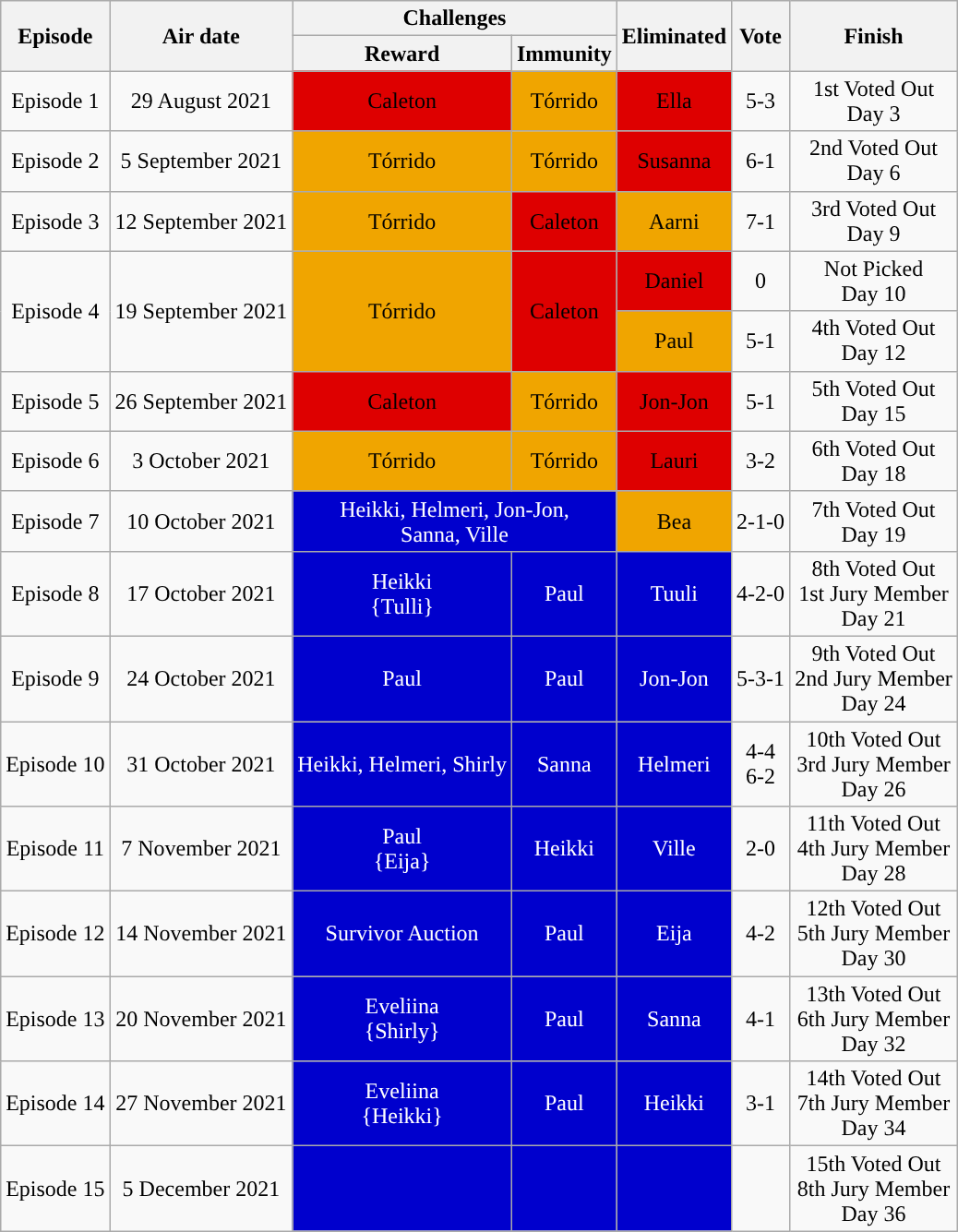<table class="wikitable" style="margin:auto; text-align:center">
<tr>
<th rowspan="2">Episode</th>
<th rowspan="2">Air date</th>
<th colspan="2">Challenges</th>
<th rowspan="2">Eliminated</th>
<th rowspan="2">Vote</th>
<th rowspan="2">Finish</th>
</tr>
<tr>
<th>Reward</th>
<th>Immunity</th>
</tr>
<tr>
<td>Episode 1</td>
<td>29 August 2021</td>
<td bgcolor="#de0000">Caleton</td>
<td bgcolor="#f0a500">Tórrido</td>
<td bgcolor="#de0000">Ella</td>
<td>5-3</td>
<td>1st Voted Out<br>Day 3</td>
</tr>
<tr>
<td>Episode 2</td>
<td>5 September 2021</td>
<td bgcolor="#f0a500">Tórrido</td>
<td bgcolor="#f0a500">Tórrido</td>
<td bgcolor="#de0000">Susanna</td>
<td>6-1</td>
<td>2nd Voted Out<br>Day 6</td>
</tr>
<tr>
<td>Episode 3</td>
<td>12 September 2021</td>
<td bgcolor="#f0a500">Tórrido</td>
<td bgcolor="#de0000">Caleton</td>
<td bgcolor="#f0a500">Aarni</td>
<td>7-1</td>
<td>3rd Voted Out<br>Day 9</td>
</tr>
<tr>
<td rowspan="2">Episode 4</td>
<td rowspan="2">19 September 2021</td>
<td rowspan="2" bgcolor="#f0a500">Tórrido</td>
<td rowspan="2" bgcolor="#de0000">Caleton</td>
<td rowspan="1" bgcolor="#de0000">Daniel</td>
<td rowspan="1">0</td>
<td rowspan="1">Not Picked<br>Day 10</td>
</tr>
<tr>
<td rowspan="1" bgcolor="#f0a500">Paul</td>
<td rowspan="1">5-1</td>
<td rowspan="1">4th Voted Out<br>Day 12</td>
</tr>
<tr>
<td>Episode 5</td>
<td>26 September 2021</td>
<td bgcolor="#de0000">Caleton</td>
<td bgcolor="#f0a500">Tórrido</td>
<td bgcolor="#de0000">Jon-Jon</td>
<td>5-1</td>
<td>5th Voted Out<br>Day 15</td>
</tr>
<tr>
<td>Episode 6</td>
<td>3 October 2021</td>
<td bgcolor="#f0a500">Tórrido</td>
<td bgcolor="#f0a500">Tórrido</td>
<td bgcolor="#de0000">Lauri</td>
<td>3-2</td>
<td>6th Voted Out<br>Day 18</td>
</tr>
<tr>
<td>Episode 7</td>
<td>10 October 2021</td>
<td colspan="2" style="background-color:#0000CD; color:white;">Heikki, Helmeri, Jon-Jon,<br>Sanna, Ville</td>
<td bgcolor="#f0a500">Bea</td>
<td>2-1-0</td>
<td>7th Voted Out<br>Day 19</td>
</tr>
<tr>
<td>Episode 8</td>
<td>17 October 2021</td>
<td style="background-color:#0000CD; color:white;">Heikki<br>{Tulli}</td>
<td style="background-color:#0000CD; color:white;">Paul</td>
<td style="background-color:#0000CD; color:white;">Tuuli</td>
<td>4-2-0</td>
<td>8th Voted Out<br>1st Jury Member<br>Day 21</td>
</tr>
<tr>
<td>Episode 9</td>
<td>24 October 2021</td>
<td style="background-color:#0000CD; color:white;">Paul</td>
<td style="background-color:#0000CD; color:white;">Paul</td>
<td style="background-color:#0000CD; color:white;">Jon-Jon</td>
<td>5-3-1</td>
<td>9th Voted Out<br>2nd Jury Member<br>Day 24</td>
</tr>
<tr>
<td>Episode 10</td>
<td>31 October 2021</td>
<td style="background-color:#0000CD; color:white;">Heikki, Helmeri, Shirly</td>
<td style="background-color:#0000CD; color:white;">Sanna</td>
<td style="background-color:#0000CD; color:white;">Helmeri</td>
<td>4-4<br>6-2</td>
<td>10th Voted Out<br>3rd Jury Member<br>Day 26</td>
</tr>
<tr>
<td>Episode 11</td>
<td>7 November 2021</td>
<td style="background-color:#0000CD; color:white;">Paul<br>{Eija}</td>
<td style="background-color:#0000CD; color:white;">Heikki</td>
<td style="background-color:#0000CD; color:white;">Ville</td>
<td>2-0</td>
<td>11th Voted Out<br>4th Jury Member<br>Day 28</td>
</tr>
<tr>
<td>Episode 12</td>
<td>14 November 2021</td>
<td style="background-color:#0000CD; color:white;">Survivor Auction</td>
<td style="background-color:#0000CD; color:white;">Paul</td>
<td style="background-color:#0000CD; color:white;">Eija</td>
<td>4-2</td>
<td>12th Voted Out<br>5th Jury Member<br>Day 30</td>
</tr>
<tr>
<td>Episode 13</td>
<td>20 November 2021</td>
<td style="background-color:#0000CD; color:white;">Eveliina<br>{Shirly}</td>
<td style="background-color:#0000CD; color:white;">Paul</td>
<td style="background-color:#0000CD; color:white;">Sanna</td>
<td>4-1</td>
<td>13th Voted Out<br>6th Jury Member<br>Day 32</td>
</tr>
<tr>
<td>Episode 14</td>
<td>27 November 2021</td>
<td style="background-color:#0000CD; color:white;">Eveliina<br>{Heikki}</td>
<td style="background-color:#0000CD; color:white;">Paul</td>
<td style="background-color:#0000CD; color:white;">Heikki</td>
<td>3-1</td>
<td>14th Voted Out<br>7th Jury Member<br>Day 34</td>
</tr>
<tr>
<td>Episode 15</td>
<td>5 December 2021</td>
<td style="background-color:#0000CD; color:white;"></td>
<td style="background-color:#0000CD; color:white;"></td>
<td style="background-color:#0000CD; color:white;"></td>
<td></td>
<td>15th Voted Out<br>8th Jury Member<br>Day 36</td>
</tr>
</table>
